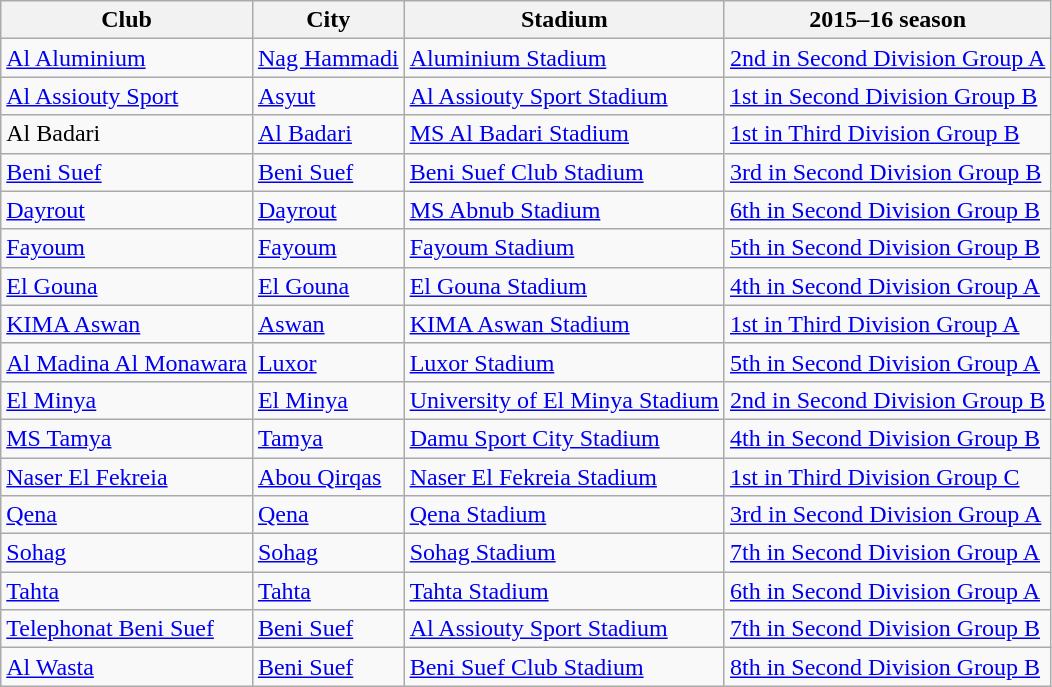<table class="wikitable sortable">
<tr>
<th>Club</th>
<th>City</th>
<th>Stadium</th>
<th>2015–16 season</th>
</tr>
<tr>
<td><a href='#'>Al Aluminium</a></td>
<td><a href='#'>Nag Hammadi</a></td>
<td><a href='#'>Aluminium Stadium</a></td>
<td><a href='#'>2nd in Second Division Group A</a></td>
</tr>
<tr>
<td><a href='#'>Al Assiouty Sport</a></td>
<td><a href='#'>Asyut</a></td>
<td><a href='#'>Al Assiouty Sport Stadium</a></td>
<td><a href='#'>1st in Second Division Group B</a></td>
</tr>
<tr>
<td>Al Badari</td>
<td><a href='#'>Al Badari</a></td>
<td><a href='#'>MS Al Badari Stadium</a></td>
<td><a href='#'>1st in Third Division Group B</a></td>
</tr>
<tr>
<td><a href='#'>Beni Suef</a></td>
<td><a href='#'>Beni Suef</a></td>
<td><a href='#'>Beni Suef Club Stadium</a></td>
<td><a href='#'>3rd in Second Division Group B</a></td>
</tr>
<tr>
<td><a href='#'>Dayrout</a></td>
<td><a href='#'>Dayrout</a></td>
<td><a href='#'>MS Abnub Stadium</a></td>
<td><a href='#'>6th in Second Division Group B</a></td>
</tr>
<tr>
<td><a href='#'>Fayoum</a></td>
<td><a href='#'>Fayoum</a></td>
<td><a href='#'>Fayoum Stadium</a></td>
<td><a href='#'>5th in Second Division Group B</a></td>
</tr>
<tr>
<td><a href='#'>El Gouna</a></td>
<td><a href='#'>El Gouna</a></td>
<td><a href='#'>El Gouna Stadium</a></td>
<td><a href='#'>4th in Second Division Group A</a></td>
</tr>
<tr>
<td><a href='#'>KIMA Aswan</a></td>
<td><a href='#'>Aswan</a></td>
<td><a href='#'>KIMA Aswan Stadium</a></td>
<td><a href='#'>1st in Third Division Group A</a></td>
</tr>
<tr>
<td><a href='#'>Al Madina Al Monawara</a></td>
<td><a href='#'>Luxor</a></td>
<td><a href='#'>Luxor Stadium</a></td>
<td><a href='#'>5th in Second Division Group A</a></td>
</tr>
<tr>
<td><a href='#'>El Minya</a></td>
<td><a href='#'>El Minya</a></td>
<td><a href='#'>University of El Minya Stadium</a></td>
<td><a href='#'>2nd in Second Division Group B</a></td>
</tr>
<tr>
<td><a href='#'>MS Tamya</a></td>
<td><a href='#'>Tamya</a></td>
<td><a href='#'>Damu Sport City Stadium</a></td>
<td><a href='#'>4th in Second Division Group B</a></td>
</tr>
<tr>
<td><a href='#'>Naser El Fekreia</a></td>
<td><a href='#'>Abou Qirqas</a></td>
<td><a href='#'>Naser El Fekreia Stadium</a></td>
<td><a href='#'>1st in Third Division Group C</a></td>
</tr>
<tr>
<td><a href='#'>Qena</a></td>
<td><a href='#'>Qena</a></td>
<td><a href='#'>Qena Stadium</a></td>
<td><a href='#'>3rd in Second Division Group A</a></td>
</tr>
<tr>
<td><a href='#'>Sohag</a></td>
<td><a href='#'>Sohag</a></td>
<td><a href='#'>Sohag Stadium</a></td>
<td><a href='#'>7th in Second Division Group A</a></td>
</tr>
<tr>
<td><a href='#'>Tahta</a></td>
<td><a href='#'>Tahta</a></td>
<td><a href='#'>Tahta Stadium</a></td>
<td><a href='#'>6th in Second Division Group A</a></td>
</tr>
<tr>
<td><a href='#'>Telephonat Beni Suef</a></td>
<td><a href='#'>Beni Suef</a></td>
<td><a href='#'>Al Assiouty Sport Stadium</a></td>
<td><a href='#'>7th in Second Division Group B</a></td>
</tr>
<tr>
<td><a href='#'>Al Wasta</a></td>
<td><a href='#'>Beni Suef</a></td>
<td><a href='#'>Beni Suef Club Stadium</a></td>
<td><a href='#'>8th in Second Division Group B</a></td>
</tr>
</table>
